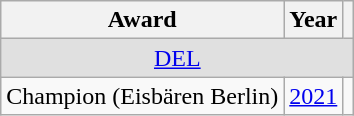<table class="wikitable">
<tr>
<th>Award</th>
<th>Year</th>
<th></th>
</tr>
<tr ALIGN="center" bgcolor="#e0e0e0">
<td colspan="3"><a href='#'>DEL</a></td>
</tr>
<tr>
<td>Champion (Eisbären Berlin)</td>
<td><a href='#'>2021</a></td>
<td></td>
</tr>
</table>
